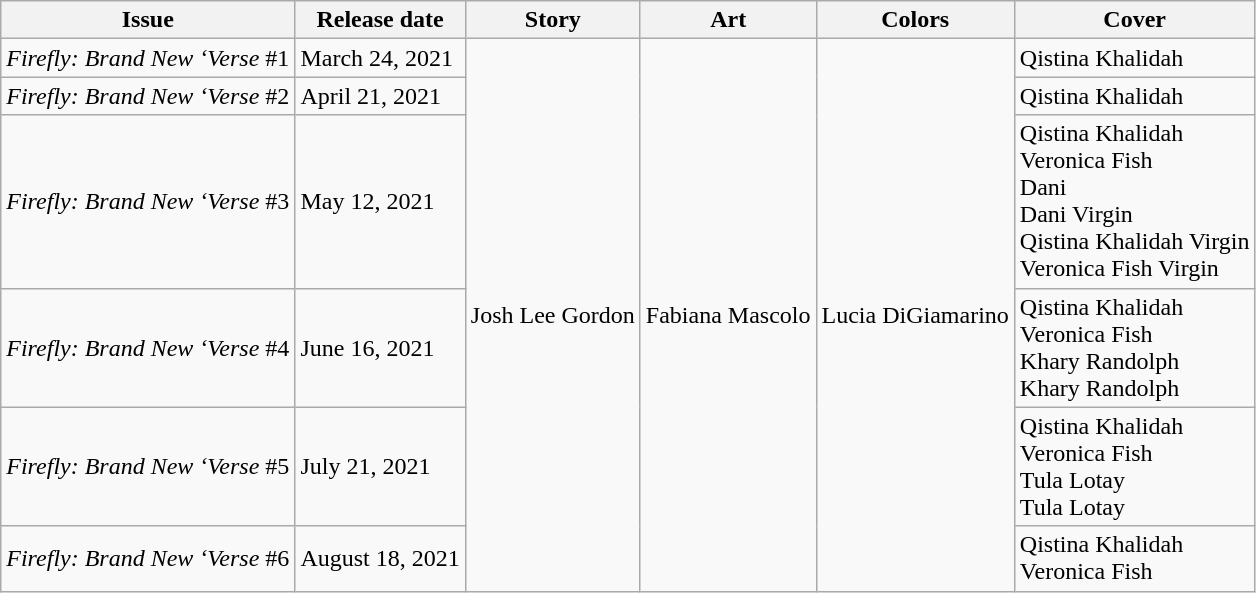<table class="wikitable mw-collapsible"">
<tr>
<th>Issue</th>
<th>Release date</th>
<th>Story</th>
<th>Art</th>
<th>Colors</th>
<th>Cover</th>
</tr>
<tr>
<td><em>Firefly: Brand New ‘Verse</em> #1</td>
<td>March 24, 2021</td>
<td rowspan="6">Josh Lee Gordon</td>
<td rowspan="6">Fabiana Mascolo</td>
<td rowspan="6">Lucia DiGiamarino</td>
<td>Qistina Khalidah</td>
</tr>
<tr>
<td><em>Firefly: Brand New ‘Verse</em> #2</td>
<td>April 21, 2021</td>
<td>Qistina Khalidah</td>
</tr>
<tr>
<td><em>Firefly: Brand New ‘Verse</em> #3</td>
<td>May 12, 2021</td>
<td>Qistina Khalidah <br> Veronica Fish <br> Dani <br> Dani Virgin <br> Qistina Khalidah Virgin <br> Veronica Fish Virgin</td>
</tr>
<tr>
<td><em>Firefly: Brand New ‘Verse</em> #4</td>
<td>June 16, 2021</td>
<td>Qistina Khalidah <br> Veronica Fish <br> Khary Randolph <br>Khary Randolph</td>
</tr>
<tr>
<td><em>Firefly: Brand New ‘Verse</em> #5</td>
<td>July 21, 2021</td>
<td>Qistina Khalidah <br> Veronica Fish <br> Tula Lotay <br>Tula Lotay</td>
</tr>
<tr>
<td><em>Firefly: Brand New ‘Verse</em> #6</td>
<td>August 18, 2021</td>
<td>Qistina Khalidah <br> Veronica Fish</td>
</tr>
</table>
